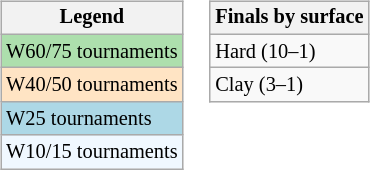<table>
<tr valign=top>
<td><br><table class="wikitable" style=font-size:85%>
<tr>
<th>Legend</th>
</tr>
<tr style="background:#addfad;">
<td>W60/75 tournaments</td>
</tr>
<tr style="background:#ffe4c4;">
<td>W40/50 tournaments</td>
</tr>
<tr style="background:lightblue;">
<td>W25 tournaments</td>
</tr>
<tr style="background:#f0f8ff;">
<td>W10/15 tournaments</td>
</tr>
</table>
</td>
<td><br><table class="wikitable" style=font-size:85%>
<tr>
<th>Finals by surface</th>
</tr>
<tr>
<td>Hard (10–1)</td>
</tr>
<tr>
<td>Clay (3–1)</td>
</tr>
</table>
</td>
</tr>
</table>
